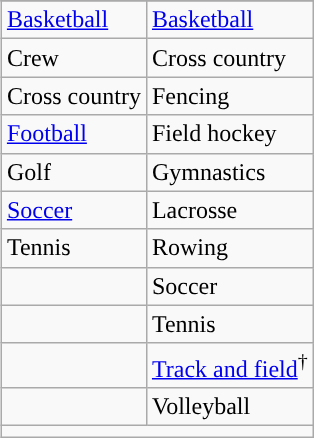<table class="wikitable" style="float:right; clear:right; margin:0 0 1em 1em;">
<tr>
</tr>
<tr>
<td><a href='#'>Basketball</a></td>
<td><a href='#'>Basketball</a></td>
</tr>
<tr>
<td>Crew</td>
<td>Cross country</td>
</tr>
<tr>
<td>Cross country</td>
<td>Fencing</td>
</tr>
<tr>
<td><a href='#'>Football</a></td>
<td>Field hockey</td>
</tr>
<tr>
<td>Golf</td>
<td>Gymnastics</td>
</tr>
<tr>
<td><a href='#'>Soccer</a></td>
<td>Lacrosse</td>
</tr>
<tr>
<td>Tennis</td>
<td>Rowing</td>
</tr>
<tr>
<td></td>
<td>Soccer</td>
</tr>
<tr>
<td></td>
<td>Tennis</td>
</tr>
<tr>
<td></td>
<td><a href='#'>Track and field</a><sup>†</sup></td>
</tr>
<tr>
<td></td>
<td>Volleyball</td>
</tr>
<tr>
<td colspan="2"></td>
</tr>
</table>
